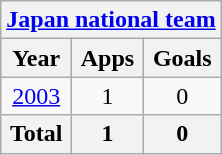<table class="wikitable" style="text-align:center">
<tr>
<th colspan=3><a href='#'>Japan national team</a></th>
</tr>
<tr>
<th>Year</th>
<th>Apps</th>
<th>Goals</th>
</tr>
<tr>
<td><a href='#'>2003</a></td>
<td>1</td>
<td>0</td>
</tr>
<tr>
<th>Total</th>
<th>1</th>
<th>0</th>
</tr>
</table>
